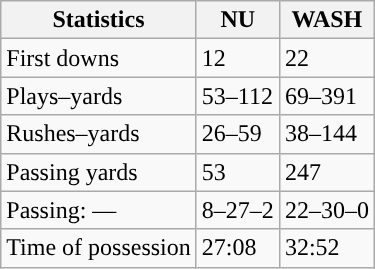<table class="wikitable" style="float:left">
<tr>
<th>Statistics</th>
<th>NU</th>
<th>WASH</th>
</tr>
<tr>
<td>First downs</td>
<td>12</td>
<td>22</td>
</tr>
<tr>
<td>Plays–yards</td>
<td>53–112</td>
<td>69–391</td>
</tr>
<tr>
<td>Rushes–yards</td>
<td>26–59</td>
<td>38–144</td>
</tr>
<tr>
<td>Passing yards</td>
<td>53</td>
<td>247</td>
</tr>
<tr>
<td>Passing: ––</td>
<td>8–27–2</td>
<td>22–30–0</td>
</tr>
<tr>
<td>Time of possession</td>
<td>27:08</td>
<td>32:52</td>
</tr>
</table>
